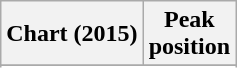<table class="wikitable sortable plainrowheaders" style="text-align:center">
<tr>
<th scope="col">Chart (2015)</th>
<th scope="col">Peak<br>position</th>
</tr>
<tr>
</tr>
<tr>
</tr>
<tr>
</tr>
<tr>
</tr>
<tr>
</tr>
<tr>
</tr>
<tr>
</tr>
</table>
